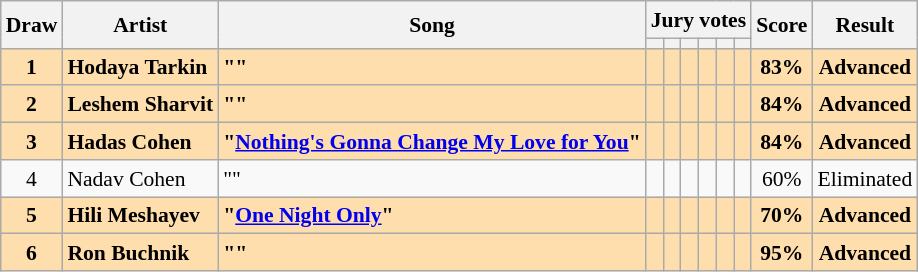<table class="sortable wikitable" style="margin: 1em auto 1em auto; text-align:center; font-size:90%; line-height:18px;">
<tr>
<th rowspan="2">Draw</th>
<th rowspan="2">Artist</th>
<th rowspan="2">Song</th>
<th colspan="6" class="unsortable">Jury votes</th>
<th rowspan="2">Score</th>
<th rowspan="2">Result</th>
</tr>
<tr>
<th class="unsortable"></th>
<th class="unsortable"></th>
<th class="unsortable"></th>
<th class="unsortable"></th>
<th class="unsortable"></th>
<th class="unsortable"></th>
</tr>
<tr style="font-weight:bold; background:navajowhite;">
<td>1</td>
<td align="left">Hodaya Tarkin</td>
<td align="left">""</td>
<td></td>
<td></td>
<td></td>
<td></td>
<td></td>
<td></td>
<td>83%</td>
<td>Advanced</td>
</tr>
<tr style="font-weight:bold; background:navajowhite;">
<td>2</td>
<td align="left">Leshem Sharvit</td>
<td align="left">""</td>
<td></td>
<td></td>
<td></td>
<td></td>
<td></td>
<td></td>
<td>84%</td>
<td>Advanced</td>
</tr>
<tr style="font-weight:bold; background:navajowhite;">
<td>3</td>
<td align="left">Hadas Cohen</td>
<td align="left">"<a href='#'>Nothing's Gonna Change My Love for You</a>"</td>
<td></td>
<td></td>
<td></td>
<td></td>
<td></td>
<td></td>
<td>84%</td>
<td>Advanced</td>
</tr>
<tr>
<td>4</td>
<td align="left">Nadav Cohen</td>
<td align="left">""</td>
<td></td>
<td></td>
<td></td>
<td></td>
<td></td>
<td></td>
<td>60%</td>
<td>Eliminated</td>
</tr>
<tr style="font-weight:bold; background:navajowhite;">
<td>5</td>
<td align="left">Hili Meshayev</td>
<td align="left">"<a href='#'>One Night Only</a>"</td>
<td></td>
<td></td>
<td></td>
<td></td>
<td></td>
<td></td>
<td>70%</td>
<td>Advanced</td>
</tr>
<tr style="font-weight:bold; background:navajowhite;">
<td>6</td>
<td align="left">Ron Buchnik</td>
<td align="left">""</td>
<td></td>
<td></td>
<td></td>
<td></td>
<td></td>
<td></td>
<td>95%</td>
<td>Advanced</td>
</tr>
</table>
